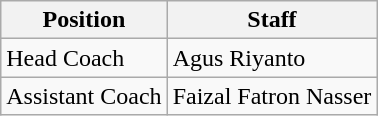<table class="wikitable">
<tr>
<th>Position</th>
<th>Staff</th>
</tr>
<tr>
<td>Head Coach</td>
<td> Agus Riyanto</td>
</tr>
<tr>
<td>Assistant Coach</td>
<td> Faizal Fatron Nasser</td>
</tr>
</table>
